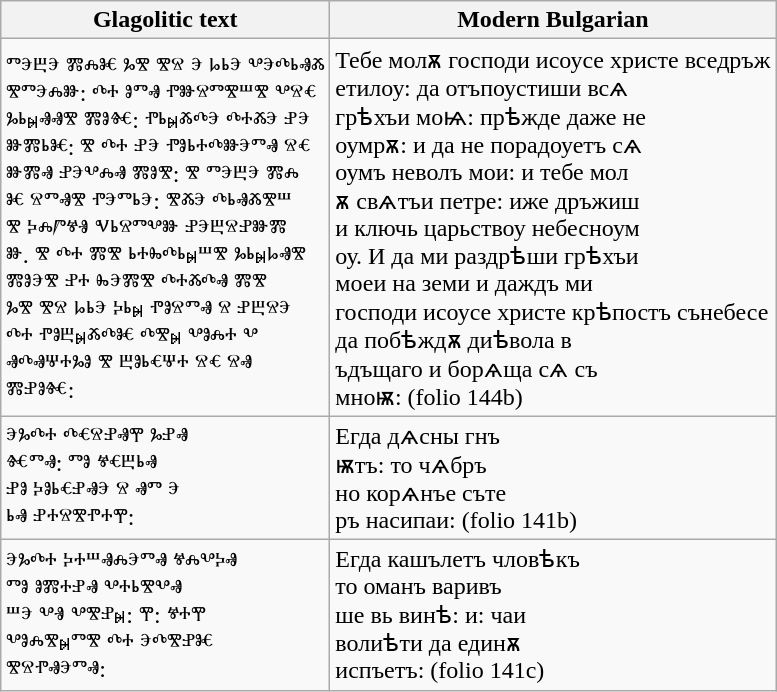<table class="wikitable">
<tr>
<th>Glagolitic text</th>
<th>Modern Bulgarian</th>
</tr>
<tr>
<td>ⱅⰵⰱⰵ ⰿⰾⱘ ⰳⰺ ⰺⱄ ⰵ ⱈⱃⰵ ⰲⰵⰴⱃⱏⰶ<br>ⰺⱅⰵⰾⱆ: ⰴⰰ ⱁⱅⱏ ⱂⱆⱄⱅⰺⱎⰺ ⰲⱄⱔ<br>ⰳⱃⱝⱏⱏⰺ ⰿⱁⱙ: ⱂⱃⱝⰶⰴⰵ ⰴⰰⰶⰵ ⱀⰵ<br>ⱆⰿⱃⱘ: ⰺ ⰴⰰ ⱀⰵ ⱂⱁⱃⰰⰴⱆⰵⱅⱏ ⱄⱔ<br>ⱆⰿⱏ ⱀⰵⰲⰾⱏ ⰿⱁⰺ: ⰺ ⱅⰵⰱⰵ ⰿⰾ<br>ⱘ ⱄⱅⱏⰺ ⱂⰵⱅⱃⰵ: ⰺⰶⰵ ⰴⱃⱏⰶⰺⱎ<br>ⰺ ⰽⰾⱓⱍⱐ ⱌⱃⱄⱅⰲⱆ ⱀⰵⰱⱄⱀⱆⰿ<br>ⱆ. ⰺ ⰴⰰ ⰿⰺ ⱃⰰⰸⰴⱃⱝⱎⰺ ⰳⱃⱝⱈⱏⰺ<br>ⰿⱁⰵⰺ ⱀⰰ ⰸⰵⰿⰺ ⰴⰰⰶⰴⱏ ⰿⰺ<br>ⰳⰺ ⰺⱄ ⱈⱃⰵ ⰽⱃⱝ ⱂⱁⱄⱅⱏ ⱄ ⱀⰱⱄⰵ<br>ⰴⰰ ⱂⱁⰱⱝⰶⰴⱘ ⰴⰺⱝ ⰲⱁⰾⰰ ⰲ<br>ⱏⰴⱏⱋⰰⰳⱁ ⰺ ⰱⱁⱃⱔⱋⰰ ⱄⱔ ⱄⱏ<br>ⰿⱀⱁⱙ:</td>
<td>Тебе молѫ господи исоусе христе вседръж<br>етилоу: да отъпоустиши всѧ<br>грѣхъи моѩ: прѣжде даже не<br>оумрѫ: и да не порадоуетъ сѧ<br>оумъ неволъ мои: и тебе мол<br>ѫ свѧтъи петре: иже дръжиш<br>и ключь царьствоу небесноум<br>оу. И да ми раздрѣши грѣхъи<br>моеи на земи и даждъ ми<br>господи исоусе христе крѣпостъ сънебесе<br>да побѣждѫ диѣвола в<br>ъдъщаго и борѧща сѧ съ<br>мноѭ: (folio 144b)</td>
</tr>
<tr>
<td>ⰵⰳⰴⰰ ⰴⱔⱄⱀⱏⰹ ⰳⱀⱏ<br>ⱙⱅⱏ: ⱅⱁ ⱍⱔⰱⱃⱏ<br>ⱀⱁ ⰽⱁⱃⱔⱀⱏⰵ ⱄ ⱏⱅ ⰵ<br>ⱃⱏ ⱀⰰⱄⰺⱂⰰⰹ:</td>
<td>Егда дѧсны гнъ<br>ѭтъ: то чѧбръ<br>но корѧнъе съте<br>ръ насипаи: (folio 141b)</td>
</tr>
<tr>
<td>ⰵⰳⰴⰰ ⰽⰰⱎⱏⰾⰵⱅⱏ ⱍⰾⰲⰽⱏ<br>ⱅⱁ ⱁⰿⰰⱀⱏ ⰲⰰⱃⰺⰲⱏ<br>ⱎⰵ ⰲⱐ ⰲⰺⱀⱝ: ⰹ: ⱍⰰⰹ<br>ⰲⱁⰾⰺⱝⱅⰺ ⰴⰰ ⰵⰴⰺⱀⱘ<br>ⰺⱄⱂⱏⰵⱅⱏ:</td>
<td>Егда кашълетъ чловѣкъ<br>то оманъ варивъ<br>ше вь винѣ: и: чаи<br>волиѣти да единѫ<br>испъетъ: (folio 141c)</td>
</tr>
</table>
